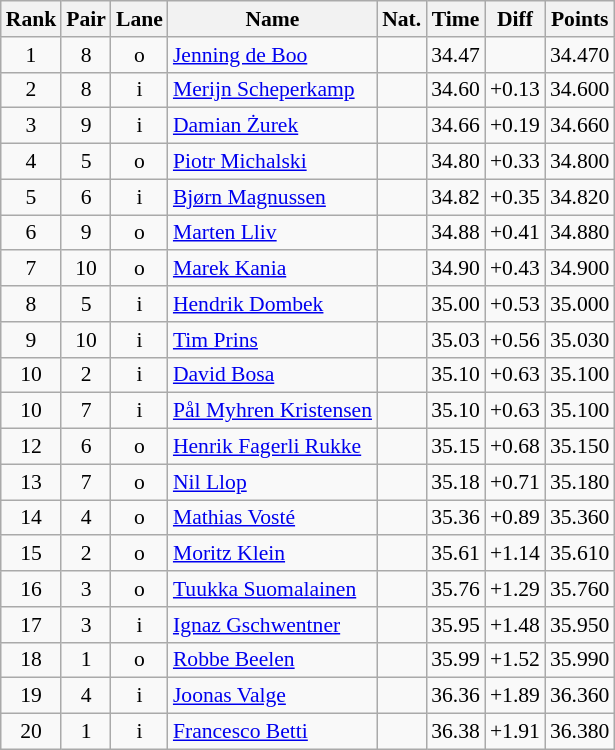<table class="wikitable sortable" style="text-align:center; font-size:90%">
<tr>
<th>Rank</th>
<th>Pair</th>
<th>Lane</th>
<th>Name</th>
<th>Nat.</th>
<th>Time</th>
<th>Diff</th>
<th>Points</th>
</tr>
<tr>
<td>1</td>
<td>8</td>
<td>o</td>
<td align=left><a href='#'>Jenning de Boo</a></td>
<td></td>
<td>34.47</td>
<td></td>
<td>34.470</td>
</tr>
<tr>
<td>2</td>
<td>8</td>
<td>i</td>
<td align=left><a href='#'>Merijn Scheperkamp</a></td>
<td></td>
<td>34.60</td>
<td>+0.13</td>
<td>34.600</td>
</tr>
<tr>
<td>3</td>
<td>9</td>
<td>i</td>
<td align=left><a href='#'>Damian Żurek</a></td>
<td></td>
<td>34.66</td>
<td>+0.19</td>
<td>34.660</td>
</tr>
<tr>
<td>4</td>
<td>5</td>
<td>o</td>
<td align=left><a href='#'>Piotr Michalski</a></td>
<td></td>
<td>34.80</td>
<td>+0.33</td>
<td>34.800</td>
</tr>
<tr>
<td>5</td>
<td>6</td>
<td>i</td>
<td align=left><a href='#'>Bjørn Magnussen</a></td>
<td></td>
<td>34.82</td>
<td>+0.35</td>
<td>34.820</td>
</tr>
<tr>
<td>6</td>
<td>9</td>
<td>o</td>
<td align=left><a href='#'>Marten Lliv</a></td>
<td></td>
<td>34.88</td>
<td>+0.41</td>
<td>34.880</td>
</tr>
<tr>
<td>7</td>
<td>10</td>
<td>o</td>
<td align=left><a href='#'>Marek Kania</a></td>
<td></td>
<td>34.90</td>
<td>+0.43</td>
<td>34.900</td>
</tr>
<tr>
<td>8</td>
<td>5</td>
<td>i</td>
<td align=left><a href='#'>Hendrik Dombek</a></td>
<td></td>
<td>35.00</td>
<td>+0.53</td>
<td>35.000</td>
</tr>
<tr>
<td>9</td>
<td>10</td>
<td>i</td>
<td align=left><a href='#'>Tim Prins</a></td>
<td></td>
<td>35.03</td>
<td>+0.56</td>
<td>35.030</td>
</tr>
<tr>
<td>10</td>
<td>2</td>
<td>i</td>
<td align=left><a href='#'>David Bosa</a></td>
<td></td>
<td>35.10</td>
<td>+0.63</td>
<td>35.100</td>
</tr>
<tr>
<td>10</td>
<td>7</td>
<td>i</td>
<td align=left><a href='#'>Pål Myhren Kristensen</a></td>
<td></td>
<td>35.10</td>
<td>+0.63</td>
<td>35.100</td>
</tr>
<tr>
<td>12</td>
<td>6</td>
<td>o</td>
<td align=left><a href='#'>Henrik Fagerli Rukke</a></td>
<td></td>
<td>35.15</td>
<td>+0.68</td>
<td>35.150</td>
</tr>
<tr>
<td>13</td>
<td>7</td>
<td>o</td>
<td align=left><a href='#'>Nil Llop</a></td>
<td></td>
<td>35.18</td>
<td>+0.71</td>
<td>35.180</td>
</tr>
<tr>
<td>14</td>
<td>4</td>
<td>o</td>
<td align=left><a href='#'>Mathias Vosté</a></td>
<td></td>
<td>35.36</td>
<td>+0.89</td>
<td>35.360</td>
</tr>
<tr>
<td>15</td>
<td>2</td>
<td>o</td>
<td align=left><a href='#'>Moritz Klein</a></td>
<td></td>
<td>35.61</td>
<td>+1.14</td>
<td>35.610</td>
</tr>
<tr>
<td>16</td>
<td>3</td>
<td>o</td>
<td align=left><a href='#'>Tuukka Suomalainen</a></td>
<td></td>
<td>35.76</td>
<td>+1.29</td>
<td>35.760</td>
</tr>
<tr>
<td>17</td>
<td>3</td>
<td>i</td>
<td align=left><a href='#'>Ignaz Gschwentner</a></td>
<td></td>
<td>35.95</td>
<td>+1.48</td>
<td>35.950</td>
</tr>
<tr>
<td>18</td>
<td>1</td>
<td>o</td>
<td align=left><a href='#'>Robbe Beelen</a></td>
<td></td>
<td>35.99</td>
<td>+1.52</td>
<td>35.990</td>
</tr>
<tr>
<td>19</td>
<td>4</td>
<td>i</td>
<td align=left><a href='#'>Joonas Valge</a></td>
<td></td>
<td>36.36</td>
<td>+1.89</td>
<td>36.360</td>
</tr>
<tr>
<td>20</td>
<td>1</td>
<td>i</td>
<td align=left><a href='#'>Francesco Betti</a></td>
<td></td>
<td>36.38</td>
<td>+1.91</td>
<td>36.380</td>
</tr>
</table>
